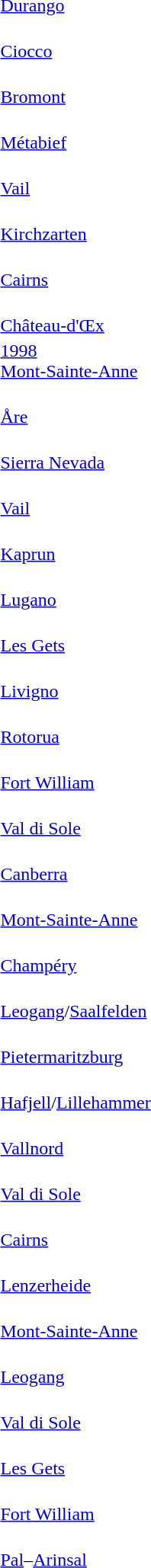<table>
<tr>
<td><br> <a href='#'>Durango</a></td>
<td></td>
<td></td>
<td></td>
</tr>
<tr>
<td><br> <a href='#'>Ciocco</a></td>
<td></td>
<td></td>
<td></td>
</tr>
<tr>
<td><br> <a href='#'>Bromont</a></td>
<td></td>
<td></td>
<td></td>
</tr>
<tr>
<td><br> <a href='#'>Métabief</a></td>
<td></td>
<td></td>
<td></td>
</tr>
<tr>
<td><br> <a href='#'>Vail</a></td>
<td></td>
<td></td>
<td></td>
</tr>
<tr>
<td><br> <a href='#'>Kirchzarten</a></td>
<td></td>
<td></td>
<td></td>
</tr>
<tr>
<td><br> <a href='#'>Cairns</a></td>
<td></td>
<td></td>
<td></td>
</tr>
<tr>
<td><br> <a href='#'>Château-d'Œx</a></td>
<td></td>
<td></td>
<td></td>
</tr>
<tr>
<td nowrap><a href='#'>1998</a><br> <a href='#'>Mont-Sainte-Anne</a></td>
<td></td>
<td></td>
<td></td>
</tr>
<tr>
<td><br> <a href='#'>Åre</a></td>
<td></td>
<td></td>
<td></td>
</tr>
<tr>
<td><br> <a href='#'>Sierra Nevada</a></td>
<td></td>
<td></td>
<td></td>
</tr>
<tr>
<td><br> <a href='#'>Vail</a></td>
<td></td>
<td></td>
<td></td>
</tr>
<tr>
<td><br> <a href='#'>Kaprun</a></td>
<td></td>
<td></td>
<td></td>
</tr>
<tr>
<td><br> <a href='#'>Lugano</a></td>
<td></td>
<td></td>
<td></td>
</tr>
<tr>
<td><br> <a href='#'>Les Gets</a></td>
<td></td>
<td></td>
<td></td>
</tr>
<tr>
<td><br> <a href='#'>Livigno</a></td>
<td></td>
<td></td>
<td></td>
</tr>
<tr>
<td><br> <a href='#'>Rotorua</a></td>
<td></td>
<td></td>
<td></td>
</tr>
<tr>
<td><br> <a href='#'>Fort William</a></td>
<td></td>
<td></td>
<td></td>
</tr>
<tr>
<td><br> <a href='#'>Val di Sole</a></td>
<td></td>
<td></td>
<td></td>
</tr>
<tr>
<td><br> <a href='#'>Canberra</a></td>
<td></td>
<td></td>
<td></td>
</tr>
<tr>
<td><br> <a href='#'>Mont-Sainte-Anne</a></td>
<td></td>
<td></td>
<td></td>
</tr>
<tr>
<td><br> <a href='#'>Champéry</a></td>
<td></td>
<td></td>
<td></td>
</tr>
<tr>
<td><br> <a href='#'>Leogang</a>/<a href='#'>Saalfelden</a></td>
<td></td>
<td></td>
<td></td>
</tr>
<tr>
<td><br> <a href='#'>Pietermaritzburg</a></td>
<td></td>
<td></td>
<td></td>
</tr>
<tr>
<td><br> <a href='#'>Hafjell</a>/<a href='#'>Lillehammer</a></td>
<td></td>
<td></td>
<td></td>
</tr>
<tr>
<td><br> <a href='#'>Vallnord</a></td>
<td></td>
<td></td>
<td></td>
</tr>
<tr>
<td><br> <a href='#'>Val di Sole</a></td>
<td></td>
<td></td>
<td></td>
</tr>
<tr>
<td><br> <a href='#'>Cairns</a></td>
<td></td>
<td></td>
<td></td>
</tr>
<tr>
<td><br> <a href='#'>Lenzerheide</a></td>
<td></td>
<td></td>
<td></td>
</tr>
<tr>
<td><br> <a href='#'>Mont-Sainte-Anne</a></td>
<td></td>
<td></td>
<td></td>
</tr>
<tr>
<td><br> <a href='#'>Leogang</a></td>
<td></td>
<td></td>
<td></td>
</tr>
<tr>
<td><br> <a href='#'>Val di Sole</a></td>
<td></td>
<td></td>
<td></td>
</tr>
<tr>
<td><br> <a href='#'>Les Gets</a></td>
<td></td>
<td></td>
<td></td>
</tr>
<tr>
<td><br> <a href='#'>Fort William</a></td>
<td></td>
<td></td>
<td></td>
</tr>
<tr>
<td><br> <a href='#'>Pal</a>–<a href='#'>Arinsal</a></td>
<td></td>
<td></td>
<td></td>
</tr>
</table>
